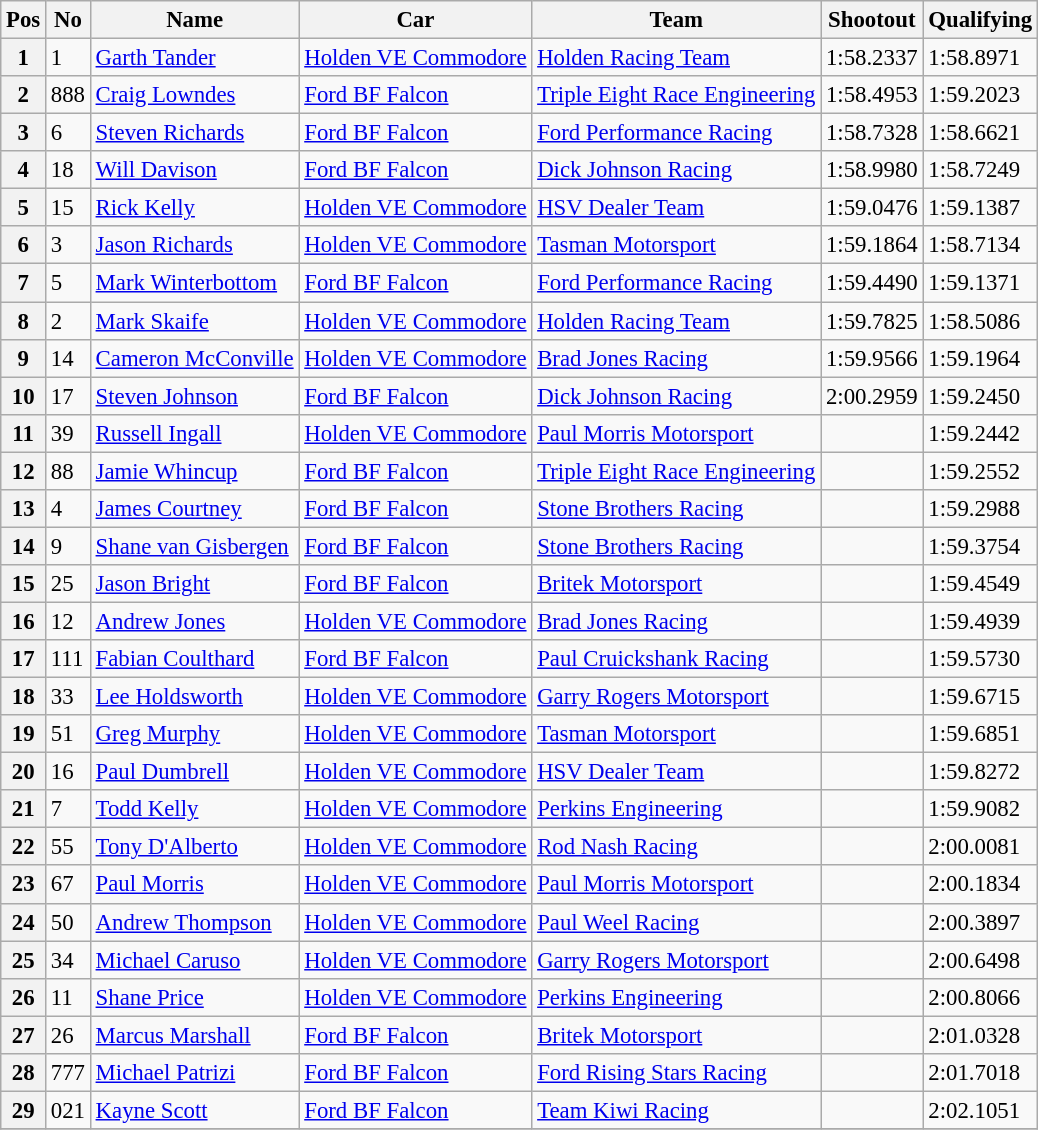<table class="wikitable" style="font-size: 95%;">
<tr>
<th>Pos</th>
<th>No</th>
<th>Name</th>
<th>Car</th>
<th>Team</th>
<th>Shootout</th>
<th>Qualifying</th>
</tr>
<tr>
<th>1</th>
<td>1</td>
<td><a href='#'>Garth Tander</a></td>
<td><a href='#'>Holden VE Commodore</a></td>
<td><a href='#'>Holden Racing Team</a></td>
<td>1:58.2337</td>
<td>1:58.8971</td>
</tr>
<tr>
<th>2</th>
<td>888</td>
<td><a href='#'>Craig Lowndes</a></td>
<td><a href='#'>Ford BF Falcon</a></td>
<td><a href='#'>Triple Eight Race Engineering</a></td>
<td>1:58.4953</td>
<td>1:59.2023</td>
</tr>
<tr>
<th>3</th>
<td>6</td>
<td><a href='#'>Steven Richards</a></td>
<td><a href='#'>Ford BF Falcon</a></td>
<td><a href='#'>Ford Performance Racing</a></td>
<td>1:58.7328</td>
<td>1:58.6621</td>
</tr>
<tr>
<th>4</th>
<td>18</td>
<td><a href='#'>Will Davison</a></td>
<td><a href='#'>Ford BF Falcon</a></td>
<td><a href='#'>Dick Johnson Racing</a></td>
<td>1:58.9980</td>
<td>1:58.7249</td>
</tr>
<tr>
<th>5</th>
<td>15</td>
<td><a href='#'>Rick Kelly</a></td>
<td><a href='#'>Holden VE Commodore</a></td>
<td><a href='#'>HSV Dealer Team</a></td>
<td>1:59.0476</td>
<td>1:59.1387</td>
</tr>
<tr>
<th>6</th>
<td>3</td>
<td><a href='#'>Jason Richards</a></td>
<td><a href='#'>Holden VE Commodore</a></td>
<td><a href='#'>Tasman Motorsport</a></td>
<td>1:59.1864</td>
<td>1:58.7134</td>
</tr>
<tr>
<th>7</th>
<td>5</td>
<td><a href='#'>Mark Winterbottom</a></td>
<td><a href='#'>Ford BF Falcon</a></td>
<td><a href='#'>Ford Performance Racing</a></td>
<td>1:59.4490</td>
<td>1:59.1371</td>
</tr>
<tr>
<th>8</th>
<td>2</td>
<td><a href='#'>Mark Skaife</a></td>
<td><a href='#'>Holden VE Commodore</a></td>
<td><a href='#'>Holden Racing Team</a></td>
<td>1:59.7825</td>
<td>1:58.5086</td>
</tr>
<tr>
<th>9</th>
<td>14</td>
<td><a href='#'>Cameron McConville</a></td>
<td><a href='#'>Holden VE Commodore</a></td>
<td><a href='#'>Brad Jones Racing</a></td>
<td>1:59.9566</td>
<td>1:59.1964</td>
</tr>
<tr>
<th>10</th>
<td>17</td>
<td><a href='#'>Steven Johnson</a></td>
<td><a href='#'>Ford BF Falcon</a></td>
<td><a href='#'>Dick Johnson Racing</a></td>
<td>2:00.2959</td>
<td>1:59.2450</td>
</tr>
<tr>
<th>11</th>
<td>39</td>
<td><a href='#'>Russell Ingall</a></td>
<td><a href='#'>Holden VE Commodore</a></td>
<td><a href='#'>Paul Morris Motorsport</a></td>
<td></td>
<td>1:59.2442</td>
</tr>
<tr>
<th>12</th>
<td>88</td>
<td><a href='#'>Jamie Whincup</a></td>
<td><a href='#'>Ford BF Falcon</a></td>
<td><a href='#'>Triple Eight Race Engineering</a></td>
<td></td>
<td>1:59.2552</td>
</tr>
<tr>
<th>13</th>
<td>4</td>
<td><a href='#'>James Courtney</a></td>
<td><a href='#'>Ford BF Falcon</a></td>
<td><a href='#'>Stone Brothers Racing</a></td>
<td></td>
<td>1:59.2988</td>
</tr>
<tr>
<th>14</th>
<td>9</td>
<td><a href='#'>Shane van Gisbergen</a></td>
<td><a href='#'>Ford BF Falcon</a></td>
<td><a href='#'>Stone Brothers Racing</a></td>
<td></td>
<td>1:59.3754</td>
</tr>
<tr>
<th>15</th>
<td>25</td>
<td><a href='#'>Jason Bright</a></td>
<td><a href='#'>Ford BF Falcon</a></td>
<td><a href='#'>Britek Motorsport</a></td>
<td></td>
<td>1:59.4549</td>
</tr>
<tr>
<th>16</th>
<td>12</td>
<td><a href='#'>Andrew Jones</a></td>
<td><a href='#'>Holden VE Commodore</a></td>
<td><a href='#'>Brad Jones Racing</a></td>
<td></td>
<td>1:59.4939</td>
</tr>
<tr>
<th>17</th>
<td>111</td>
<td><a href='#'>Fabian Coulthard</a></td>
<td><a href='#'>Ford BF Falcon</a></td>
<td><a href='#'>Paul Cruickshank Racing</a></td>
<td></td>
<td>1:59.5730</td>
</tr>
<tr>
<th>18</th>
<td>33</td>
<td><a href='#'>Lee Holdsworth</a></td>
<td><a href='#'>Holden VE Commodore</a></td>
<td><a href='#'>Garry Rogers Motorsport</a></td>
<td></td>
<td>1:59.6715</td>
</tr>
<tr>
<th>19</th>
<td>51</td>
<td><a href='#'>Greg Murphy</a></td>
<td><a href='#'>Holden VE Commodore</a></td>
<td><a href='#'>Tasman Motorsport</a></td>
<td></td>
<td>1:59.6851</td>
</tr>
<tr>
<th>20</th>
<td>16</td>
<td><a href='#'>Paul Dumbrell</a></td>
<td><a href='#'>Holden VE Commodore</a></td>
<td><a href='#'>HSV Dealer Team</a></td>
<td></td>
<td>1:59.8272</td>
</tr>
<tr>
<th>21</th>
<td>7</td>
<td><a href='#'>Todd Kelly</a></td>
<td><a href='#'>Holden VE Commodore</a></td>
<td><a href='#'>Perkins Engineering</a></td>
<td></td>
<td>1:59.9082</td>
</tr>
<tr>
<th>22</th>
<td>55</td>
<td><a href='#'>Tony D'Alberto</a></td>
<td><a href='#'>Holden VE Commodore</a></td>
<td><a href='#'>Rod Nash Racing</a></td>
<td></td>
<td>2:00.0081</td>
</tr>
<tr>
<th>23</th>
<td>67</td>
<td><a href='#'>Paul Morris</a></td>
<td><a href='#'>Holden VE Commodore</a></td>
<td><a href='#'>Paul Morris Motorsport</a></td>
<td></td>
<td>2:00.1834</td>
</tr>
<tr>
<th>24</th>
<td>50</td>
<td><a href='#'>Andrew Thompson</a></td>
<td><a href='#'>Holden VE Commodore</a></td>
<td><a href='#'>Paul Weel Racing</a></td>
<td></td>
<td>2:00.3897</td>
</tr>
<tr>
<th>25</th>
<td>34</td>
<td><a href='#'>Michael Caruso</a></td>
<td><a href='#'>Holden VE Commodore</a></td>
<td><a href='#'>Garry Rogers Motorsport</a></td>
<td></td>
<td>2:00.6498</td>
</tr>
<tr>
<th>26</th>
<td>11</td>
<td><a href='#'>Shane Price</a></td>
<td><a href='#'>Holden VE Commodore</a></td>
<td><a href='#'>Perkins Engineering</a></td>
<td></td>
<td>2:00.8066</td>
</tr>
<tr>
<th>27</th>
<td>26</td>
<td><a href='#'>Marcus Marshall</a></td>
<td><a href='#'>Ford BF Falcon</a></td>
<td><a href='#'>Britek Motorsport</a></td>
<td></td>
<td>2:01.0328</td>
</tr>
<tr>
<th>28</th>
<td>777</td>
<td><a href='#'>Michael Patrizi</a></td>
<td><a href='#'>Ford BF Falcon</a></td>
<td><a href='#'>Ford Rising Stars Racing</a></td>
<td></td>
<td>2:01.7018</td>
</tr>
<tr>
<th>29</th>
<td>021</td>
<td><a href='#'>Kayne Scott</a></td>
<td><a href='#'>Ford BF Falcon</a></td>
<td><a href='#'>Team Kiwi Racing</a></td>
<td></td>
<td>2:02.1051</td>
</tr>
<tr>
</tr>
</table>
